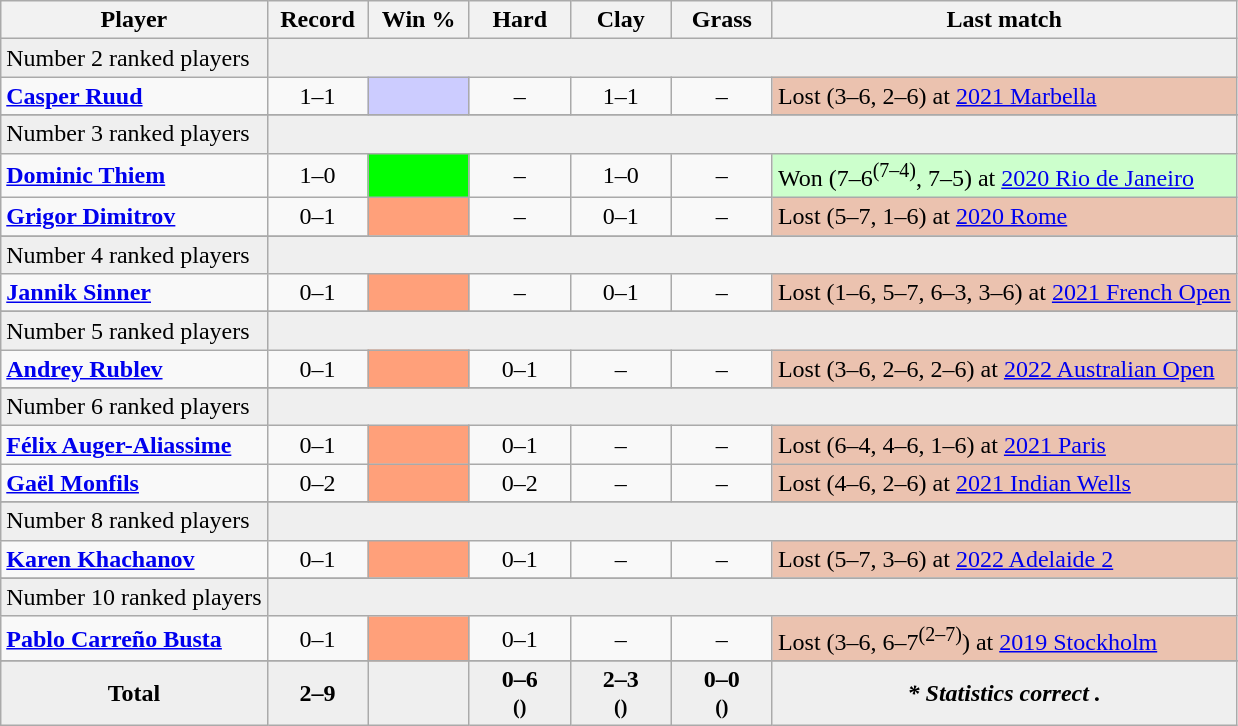<table class="nowrap wikitable sortable" style=text-align:center>
<tr>
<th>Player</th>
<th width=60>Record</th>
<th width=60>Win %</th>
<th width=60>Hard</th>
<th width=60>Clay</th>
<th width=60>Grass</th>
<th>Last match</th>
</tr>
<tr style=background:#efefef>
<td align=left>Number 2 ranked players</td>
<td colspan="6"></td>
</tr>
<tr>
<td align=left> <strong><a href='#'>Casper Ruud</a></strong></td>
<td>1–1</td>
<td bgcolor=ccccff></td>
<td>–</td>
<td>1–1</td>
<td>–</td>
<td style=background:#ebc2af;text-align:left>Lost (3–6, 2–6) at <a href='#'>2021 Marbella</a></td>
</tr>
<tr>
</tr>
<tr style=background:#efefef>
<td align=left>Number 3 ranked players</td>
<td colspan="6"></td>
</tr>
<tr>
<td align=left> <strong><a href='#'>Dominic Thiem</a></strong></td>
<td>1–0</td>
<td bgcolor=lime></td>
<td>–</td>
<td>1–0</td>
<td>–</td>
<td style=background:#cfc;text-align:left>Won (7–6<sup>(7–4)</sup>, 7–5) at <a href='#'>2020 Rio de Janeiro</a></td>
</tr>
<tr>
<td align=left> <strong><a href='#'>Grigor Dimitrov</a></strong></td>
<td>0–1</td>
<td bgcolor=ffa07a></td>
<td>–</td>
<td>0–1</td>
<td>–</td>
<td style=background:#ebc2af;text-align:left>Lost (5–7, 1–6) at <a href='#'>2020 Rome</a></td>
</tr>
<tr>
</tr>
<tr style=background:#efefef>
<td align=left>Number 4 ranked players</td>
<td colspan="6"></td>
</tr>
<tr>
<td align=left> <strong><a href='#'>Jannik Sinner</a></strong></td>
<td>0–1</td>
<td bgcolor=ffa07a></td>
<td>–</td>
<td>0–1</td>
<td>–</td>
<td style=background:#ebc2af;text-align:left>Lost (1–6, 5–7, 6–3, 3–6) at <a href='#'>2021 French Open</a></td>
</tr>
<tr>
</tr>
<tr style=background:#efefef>
<td align=left>Number 5 ranked players</td>
<td colspan="6"></td>
</tr>
<tr>
<td align=left> <strong><a href='#'>Andrey Rublev</a></strong></td>
<td>0–1</td>
<td bgcolor=ffa07a></td>
<td>0–1</td>
<td>–</td>
<td>–</td>
<td style=background:#ebc2af;text-align:left>Lost (3–6, 2–6, 2–6) at <a href='#'>2022 Australian Open</a></td>
</tr>
<tr>
</tr>
<tr style=background:#efefef>
<td align=left>Number 6 ranked players</td>
<td colspan="6"></td>
</tr>
<tr>
<td align=left> <strong><a href='#'>Félix Auger-Aliassime</a></strong></td>
<td>0–1</td>
<td bgcolor=ffa07a></td>
<td>0–1</td>
<td>–</td>
<td>–</td>
<td style=background:#ebc2af;text-align:left>Lost (6–4, 4–6, 1–6) at <a href='#'>2021 Paris</a></td>
</tr>
<tr>
<td align=left> <strong><a href='#'>Gaël Monfils</a></strong></td>
<td>0–2</td>
<td bgcolor=ffa07a></td>
<td>0–2</td>
<td>–</td>
<td>–</td>
<td style=background:#ebc2af;text-align:left>Lost (4–6, 2–6) at <a href='#'>2021 Indian Wells</a></td>
</tr>
<tr>
</tr>
<tr style=background:#efefef>
<td align=left>Number 8 ranked players</td>
<td colspan="6"></td>
</tr>
<tr>
<td align=left> <strong><a href='#'>Karen Khachanov</a></strong></td>
<td>0–1</td>
<td bgcolor=ffa07a></td>
<td>0–1</td>
<td>–</td>
<td>–</td>
<td style=background:#ebc2af;text-align:left>Lost (5–7, 3–6) at <a href='#'>2022 Adelaide 2</a></td>
</tr>
<tr>
</tr>
<tr style=background:#efefef>
<td align=left>Number 10 ranked players</td>
<td colspan="6"></td>
</tr>
<tr>
<td align=left> <strong><a href='#'>Pablo Carreño Busta</a></strong></td>
<td>0–1</td>
<td bgcolor=ffa07a></td>
<td>0–1</td>
<td>–</td>
<td>–</td>
<td style=background:#ebc2af;text-align:left>Lost (3–6, 6–7<sup>(2–7)</sup>) at <a href='#'>2019 Stockholm</a></td>
</tr>
<tr>
</tr>
<tr style="background:#efefef;font-weight:bold;">
<td>Total</td>
<td>2–9</td>
<td></td>
<td>0–6 <br> <small>()</small></td>
<td>2–3 <br> <small>()</small></td>
<td>0–0 <br> <small>()</small></td>
<td><em>* Statistics correct .</em></td>
</tr>
</table>
